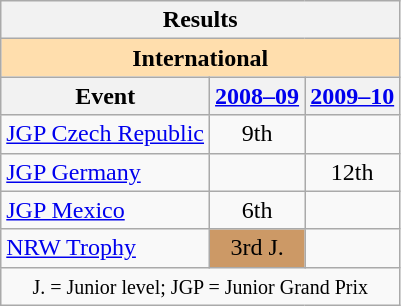<table class="wikitable" style="text-align:center">
<tr>
<th colspan=3 align=center><strong>Results</strong></th>
</tr>
<tr>
<th style="background-color: #ffdead; " colspan=3 align=center><strong>International</strong></th>
</tr>
<tr>
<th>Event</th>
<th><a href='#'>2008–09</a></th>
<th><a href='#'>2009–10</a></th>
</tr>
<tr>
<td align=left><a href='#'>JGP Czech Republic</a></td>
<td>9th</td>
<td></td>
</tr>
<tr>
<td align=left><a href='#'>JGP Germany</a></td>
<td></td>
<td>12th</td>
</tr>
<tr>
<td align=left><a href='#'>JGP Mexico</a></td>
<td>6th</td>
<td></td>
</tr>
<tr>
<td align=left><a href='#'>NRW Trophy</a></td>
<td bgcolor=cc9966>3rd J.</td>
<td></td>
</tr>
<tr>
<td colspan=3 align=center><small> J. = Junior level; JGP = Junior Grand Prix </small></td>
</tr>
</table>
